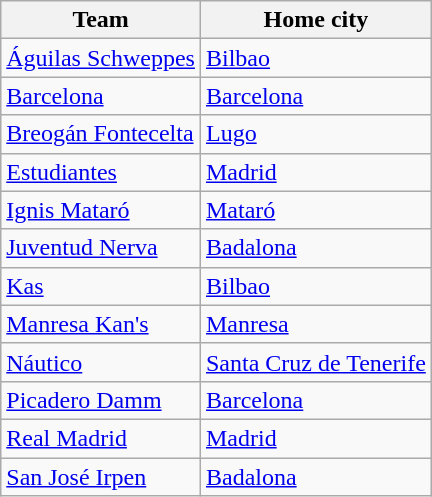<table class="wikitable sortable">
<tr>
<th>Team</th>
<th>Home city</th>
</tr>
<tr>
<td><a href='#'>Águilas Schweppes</a></td>
<td><a href='#'>Bilbao</a></td>
</tr>
<tr>
<td><a href='#'>Barcelona</a></td>
<td><a href='#'>Barcelona</a></td>
</tr>
<tr>
<td><a href='#'>Breogán Fontecelta</a></td>
<td><a href='#'>Lugo</a></td>
</tr>
<tr>
<td><a href='#'>Estudiantes</a></td>
<td><a href='#'>Madrid</a></td>
</tr>
<tr>
<td><a href='#'>Ignis Mataró</a></td>
<td><a href='#'>Mataró</a></td>
</tr>
<tr>
<td><a href='#'>Juventud Nerva</a></td>
<td><a href='#'>Badalona</a></td>
</tr>
<tr>
<td><a href='#'>Kas</a></td>
<td><a href='#'>Bilbao</a></td>
</tr>
<tr>
<td><a href='#'>Manresa Kan's</a></td>
<td><a href='#'>Manresa</a></td>
</tr>
<tr>
<td><a href='#'>Náutico</a></td>
<td><a href='#'>Santa Cruz de Tenerife</a></td>
</tr>
<tr>
<td><a href='#'>Picadero Damm</a></td>
<td><a href='#'>Barcelona</a></td>
</tr>
<tr>
<td><a href='#'>Real Madrid</a></td>
<td><a href='#'>Madrid</a></td>
</tr>
<tr>
<td><a href='#'>San José Irpen</a></td>
<td><a href='#'>Badalona</a></td>
</tr>
</table>
